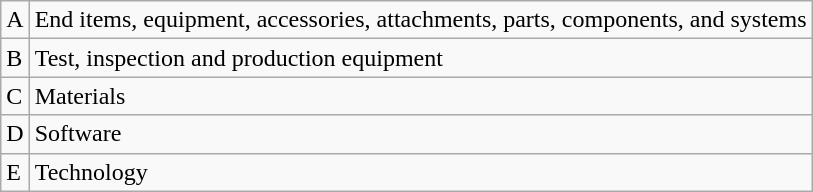<table class="wikitable mw-collapsible">
<tr>
<td>A</td>
<td>End items, equipment, accessories, attachments, parts, components, and systems</td>
</tr>
<tr>
<td>B</td>
<td>Test, inspection and production equipment</td>
</tr>
<tr>
<td>C</td>
<td>Materials</td>
</tr>
<tr>
<td>D</td>
<td>Software</td>
</tr>
<tr>
<td>E</td>
<td>Technology</td>
</tr>
</table>
